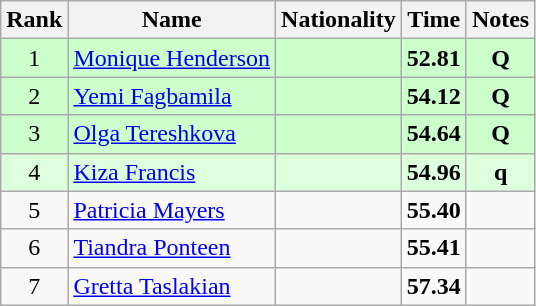<table class="wikitable sortable" style="text-align:center">
<tr>
<th>Rank</th>
<th>Name</th>
<th>Nationality</th>
<th>Time</th>
<th>Notes</th>
</tr>
<tr bgcolor=ccffcc>
<td>1</td>
<td align=left><a href='#'>Monique Henderson</a></td>
<td align=left></td>
<td><strong>52.81</strong></td>
<td><strong>Q</strong></td>
</tr>
<tr bgcolor=ccffcc>
<td>2</td>
<td align=left><a href='#'>Yemi Fagbamila</a></td>
<td align=left></td>
<td><strong>54.12</strong></td>
<td><strong>Q</strong></td>
</tr>
<tr bgcolor=ccffcc>
<td>3</td>
<td align=left><a href='#'>Olga Tereshkova</a></td>
<td align=left></td>
<td><strong>54.64</strong></td>
<td><strong>Q</strong></td>
</tr>
<tr bgcolor=ddffdd>
<td>4</td>
<td align=left><a href='#'>Kiza Francis</a></td>
<td align=left></td>
<td><strong>54.96</strong></td>
<td><strong>q</strong></td>
</tr>
<tr>
<td>5</td>
<td align=left><a href='#'>Patricia Mayers</a></td>
<td align=left></td>
<td><strong>55.40</strong></td>
<td></td>
</tr>
<tr>
<td>6</td>
<td align=left><a href='#'>Tiandra Ponteen</a></td>
<td align=left></td>
<td><strong>55.41</strong></td>
<td></td>
</tr>
<tr>
<td>7</td>
<td align=left><a href='#'>Gretta Taslakian</a></td>
<td align=left></td>
<td><strong>57.34</strong></td>
<td></td>
</tr>
</table>
